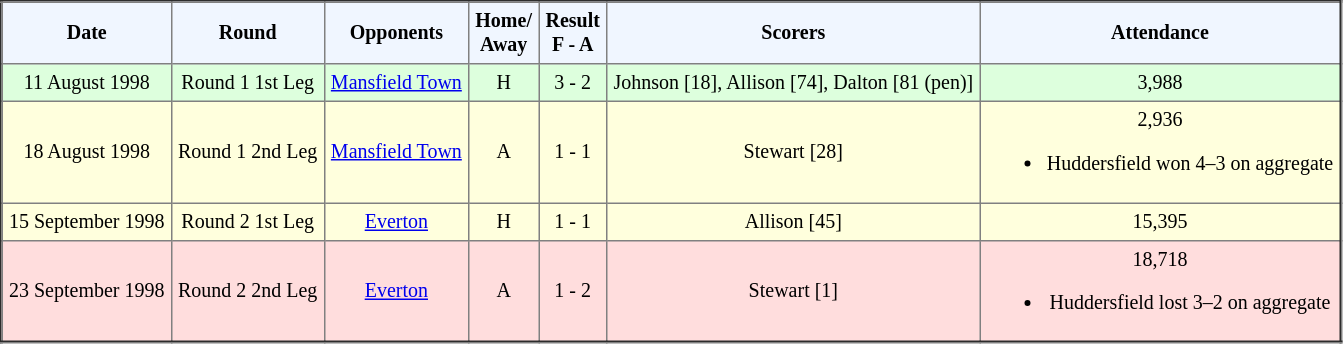<table border="2" cellpadding="4" style="border-collapse:collapse; text-align:center; font-size:smaller;">
<tr style="background:#f0f6ff;">
<th><strong>Date</strong></th>
<th><strong>Round</strong></th>
<th><strong>Opponents</strong></th>
<th><strong>Home/<br>Away</strong></th>
<th><strong>Result<br>F - A</strong></th>
<th><strong>Scorers</strong></th>
<th><strong>Attendance</strong></th>
</tr>
<tr bgcolor="#ddffdd">
<td>11 August 1998</td>
<td>Round 1 1st Leg</td>
<td><a href='#'>Mansfield Town</a></td>
<td>H</td>
<td>3 - 2</td>
<td>Johnson [18], Allison [74], Dalton [81 (pen)]</td>
<td>3,988</td>
</tr>
<tr bgcolor="#ffffdd">
<td>18 August 1998</td>
<td>Round 1 2nd Leg</td>
<td><a href='#'>Mansfield Town</a></td>
<td>A</td>
<td>1 - 1</td>
<td>Stewart [28]</td>
<td>2,936<br><ul><li>Huddersfield won 4–3 on aggregate</li></ul></td>
</tr>
<tr bgcolor="#ffffdd">
<td>15 September 1998</td>
<td>Round 2 1st Leg</td>
<td><a href='#'>Everton</a></td>
<td>H</td>
<td>1 - 1</td>
<td>Allison [45]</td>
<td>15,395</td>
</tr>
<tr bgcolor="#ffdddd">
<td>23 September 1998</td>
<td>Round 2 2nd Leg</td>
<td><a href='#'>Everton</a></td>
<td>A</td>
<td>1 - 2</td>
<td>Stewart [1]</td>
<td>18,718<br><ul><li>Huddersfield lost 3–2 on aggregate</li></ul></td>
</tr>
</table>
